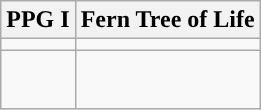<table class="wikitable">
<tr>
<th colspan=1>PPG I</th>
<th colspan=1>Fern Tree of Life</th>
</tr>
<tr>
<td style="vertical-align:top"></td>
</tr>
<tr>
<td style="padding:10px;"><br></td>
<td><br></td>
</tr>
</table>
